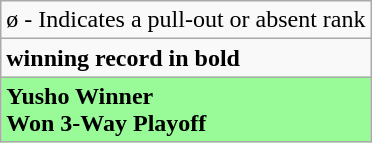<table class="wikitable">
<tr>
<td>ø - Indicates a pull-out or absent rank</td>
</tr>
<tr>
<td><strong>winning record in bold</strong></td>
</tr>
<tr>
<td style="background: PaleGreen;"><strong>Yusho Winner</strong><br><strong>Won 3-Way Playoff</strong></td>
</tr>
</table>
